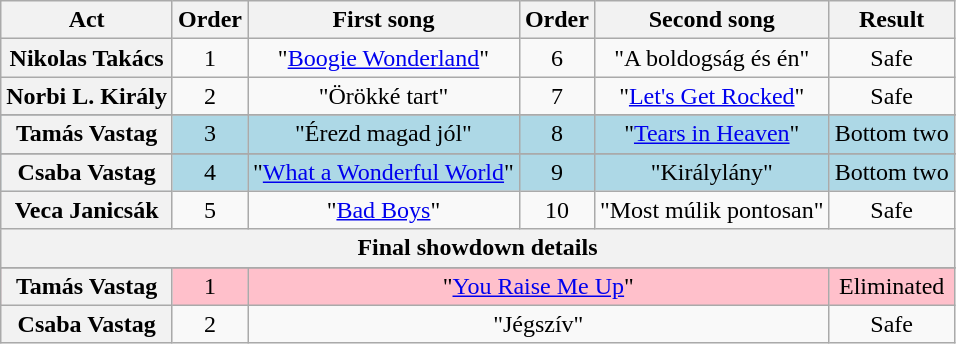<table class="wikitable" style="text-align:center;">
<tr>
<th scope="col">Act</th>
<th scope="col">Order</th>
<th scope="col">First song</th>
<th scope="col">Order</th>
<th scope="col">Second song</th>
<th scope="col">Result</th>
</tr>
<tr>
<th scope="row">Nikolas Takács</th>
<td>1</td>
<td>"<a href='#'>Boogie Wonderland</a>"</td>
<td>6</td>
<td>"A boldogság és én"</td>
<td>Safe</td>
</tr>
<tr>
<th scope="row">Norbi L. Király</th>
<td>2</td>
<td>"Örökké tart"</td>
<td>7</td>
<td>"<a href='#'>Let's Get Rocked</a>"</td>
<td>Safe</td>
</tr>
<tr>
</tr>
<tr bgcolor="lightblue">
<th scope="row">Tamás Vastag</th>
<td>3</td>
<td>"Érezd magad jól"</td>
<td>8</td>
<td>"<a href='#'>Tears in Heaven</a>"</td>
<td>Bottom two</td>
</tr>
<tr>
</tr>
<tr bgcolor="lightblue">
<th scope="row">Csaba Vastag</th>
<td>4</td>
<td>"<a href='#'>What a Wonderful World</a>"</td>
<td>9</td>
<td>"Királylány"</td>
<td>Bottom two</td>
</tr>
<tr>
<th scope="row">Veca Janicsák</th>
<td>5</td>
<td>"<a href='#'>Bad Boys</a>"</td>
<td>10</td>
<td>"Most múlik pontosan"</td>
<td>Safe</td>
</tr>
<tr>
<th scope="col" colspan="7">Final showdown details</th>
</tr>
<tr>
</tr>
<tr bgcolor="pink">
<th scope="row">Tamás Vastag</th>
<td>1</td>
<td colspan="3">"<a href='#'>You Raise Me Up</a>"</td>
<td>Eliminated</td>
</tr>
<tr>
<th scope="row">Csaba Vastag</th>
<td>2</td>
<td colspan="3">"Jégszív"</td>
<td>Safe</td>
</tr>
</table>
